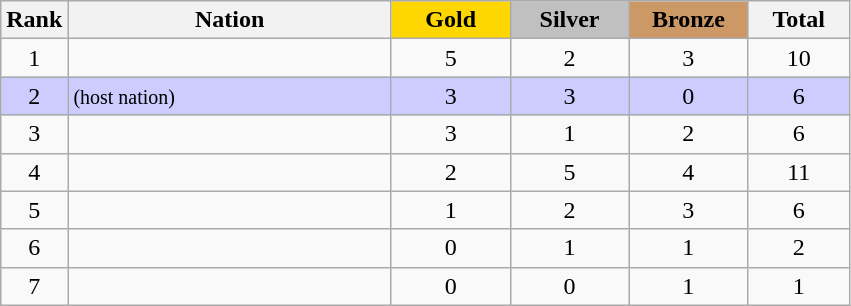<table class="wikitable sortable plainrowheaders" style="text-align:center;max-width: 15cm; width: 100%">
<tr>
<th scope="col" style="width:4%">Rank</th>
<th scope="col">Nation</th>
<th scope="col" style="background-color:gold; width:14%;">Gold</th>
<th scope="col" style="background-color:silver; width:14%;">Silver</th>
<th scope="col" style="background-color:#cc9966; width:14%;">Bronze</th>
<th scope="col" style="width:12%;">Total</th>
</tr>
<tr>
<td>1</td>
<td align=left></td>
<td>5</td>
<td>2</td>
<td>3</td>
<td>10</td>
</tr>
<tr style="background:#ccccff">
<td>2</td>
<td align=left> <small>(host nation)</small></td>
<td>3</td>
<td>3</td>
<td>0</td>
<td>6</td>
</tr>
<tr>
<td>3</td>
<td align=left></td>
<td>3</td>
<td>1</td>
<td>2</td>
<td>6</td>
</tr>
<tr>
<td>4</td>
<td align=left></td>
<td>2</td>
<td>5</td>
<td>4</td>
<td>11</td>
</tr>
<tr>
<td>5</td>
<td align=left></td>
<td>1</td>
<td>2</td>
<td>3</td>
<td>6</td>
</tr>
<tr>
<td>6</td>
<td align=left></td>
<td>0</td>
<td>1</td>
<td>1</td>
<td>2</td>
</tr>
<tr>
<td>7</td>
<td align=left></td>
<td>0</td>
<td>0</td>
<td>1</td>
<td>1</td>
</tr>
</table>
